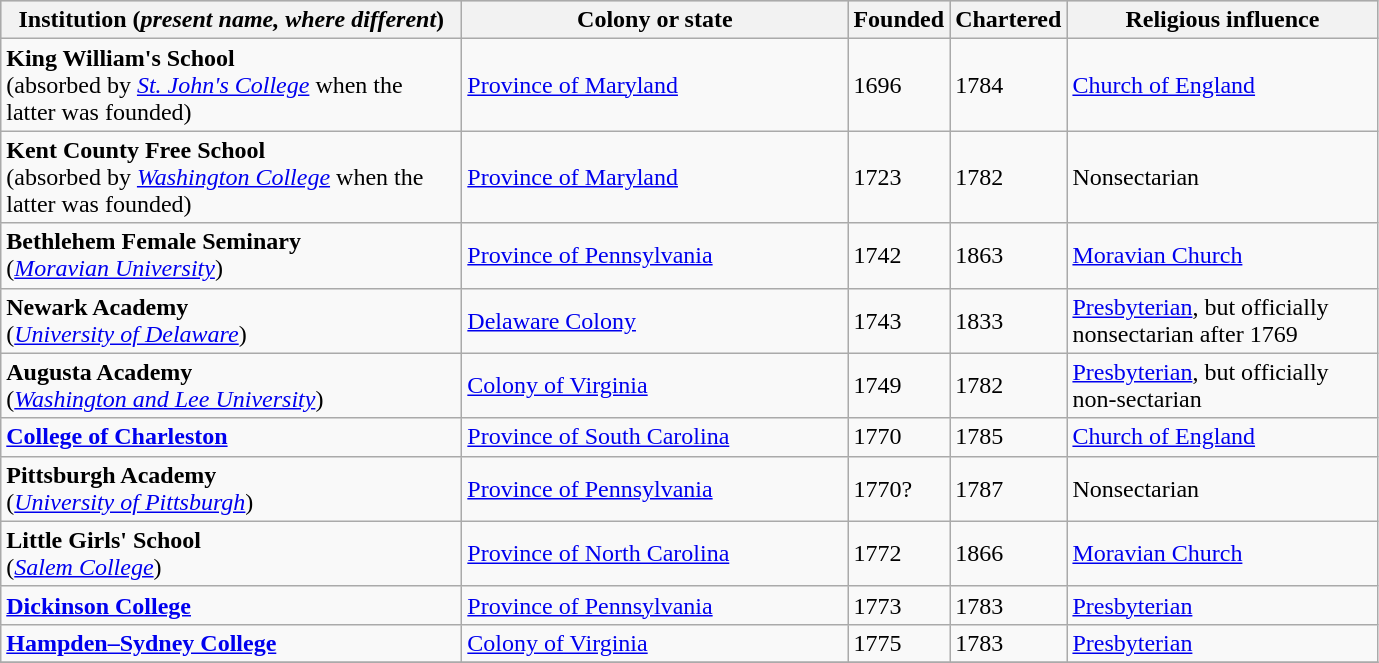<table class="wikitable sortable">
<tr style="background:#ccc;">
<th style="width:300px;">Institution (<em>present name, where different</em>)</th>
<th style="width:250px;">Colony or state</th>
<th width="50">Founded</th>
<th width="50">Chartered</th>
<th style="width:200px;">Religious influence</th>
</tr>
<tr>
<td><strong>King William's School</strong><br>(absorbed by<em> <a href='#'>St. John's College</a> </em>when the latter was founded)</td>
<td><a href='#'>Province of Maryland</a></td>
<td>1696</td>
<td>1784</td>
<td><a href='#'>Church of England</a></td>
</tr>
<tr>
<td><strong>Kent County Free School</strong><br> (absorbed by <em><a href='#'>Washington College</a></em> when the latter was founded)</td>
<td><a href='#'>Province of Maryland</a></td>
<td>1723</td>
<td>1782</td>
<td>Nonsectarian</td>
</tr>
<tr>
<td><strong>Bethlehem Female Seminary</strong><br> (<em><a href='#'>Moravian University</a></em>)</td>
<td><a href='#'>Province of Pennsylvania</a></td>
<td>1742</td>
<td>1863</td>
<td><a href='#'>Moravian Church</a></td>
</tr>
<tr>
<td><strong>Newark Academy</strong><br>(<em><a href='#'>University of Delaware</a></em>)</td>
<td><a href='#'>Delaware Colony</a></td>
<td>1743</td>
<td>1833</td>
<td><a href='#'>Presbyterian</a>, but officially nonsectarian after 1769</td>
</tr>
<tr>
<td><strong>Augusta Academy</strong><br> (<em><a href='#'>Washington and Lee University</a></em>)</td>
<td><a href='#'>Colony of Virginia</a></td>
<td>1749</td>
<td>1782</td>
<td><a href='#'>Presbyterian</a>, but officially non-sectarian</td>
</tr>
<tr>
<td><strong><a href='#'>College of Charleston</a></strong></td>
<td><a href='#'>Province of South Carolina</a></td>
<td>1770</td>
<td>1785</td>
<td><a href='#'>Church of England</a></td>
</tr>
<tr>
<td><strong>Pittsburgh Academy</strong> <br> (<em><a href='#'>University of Pittsburgh</a></em>)<br></td>
<td><a href='#'>Province of Pennsylvania</a></td>
<td>1770?</td>
<td>1787</td>
<td>Nonsectarian</td>
</tr>
<tr>
<td><strong>Little Girls' School</strong> <br> (<em><a href='#'>Salem College</a></em>)</td>
<td><a href='#'>Province of North Carolina</a></td>
<td>1772</td>
<td>1866</td>
<td><a href='#'>Moravian Church</a></td>
</tr>
<tr>
<td><strong><a href='#'>Dickinson College</a></strong></td>
<td><a href='#'>Province of Pennsylvania</a></td>
<td>1773</td>
<td>1783</td>
<td><a href='#'>Presbyterian</a></td>
</tr>
<tr>
<td><strong><a href='#'>Hampden–Sydney College</a></strong></td>
<td><a href='#'>Colony of Virginia</a></td>
<td>1775</td>
<td>1783</td>
<td><a href='#'>Presbyterian</a></td>
</tr>
<tr>
</tr>
</table>
